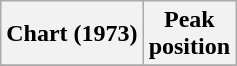<table class="wikitable sortable plainrowheaders">
<tr>
<th>Chart (1973)</th>
<th>Peak<br>position</th>
</tr>
<tr>
</tr>
</table>
